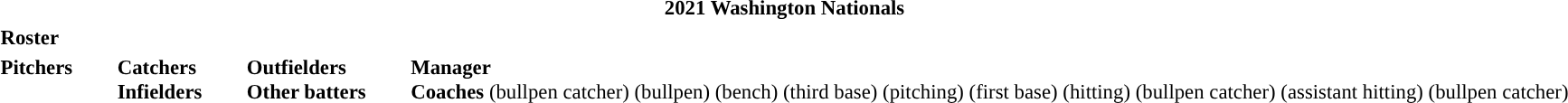<table class="toccolours" style="font-size: 95%;">
<tr>
<th colspan="10">2021 Washington Nationals</th>
</tr>
<tr>
<td colspan="10"><strong>Roster</strong></td>
</tr>
<tr>
<td valign="top"><strong>Pitchers</strong><br>






























</td>
<td width="25px"></td>
<td valign="top"><strong>Catchers</strong><br>







<strong>Infielders</strong>











</td>
<td width="25px"></td>
<td valign="top"><strong>Outfielders</strong><br>






<strong>Other batters</strong>
</td>
<td width="25px"></td>
<td valign="top"><strong>Manager</strong><br>
<strong>Coaches</strong>
 (bullpen catcher)
 (bullpen)
 (bench)
 (third base)
 (pitching)
 (first base)
 (hitting)
 (bullpen catcher)
 (assistant hitting)
 (bullpen catcher)</td>
</tr>
<tr>
</tr>
</table>
